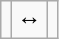<table class="wikitable">
<tr>
<td></td>
<td>↔</td>
<td></td>
</tr>
</table>
